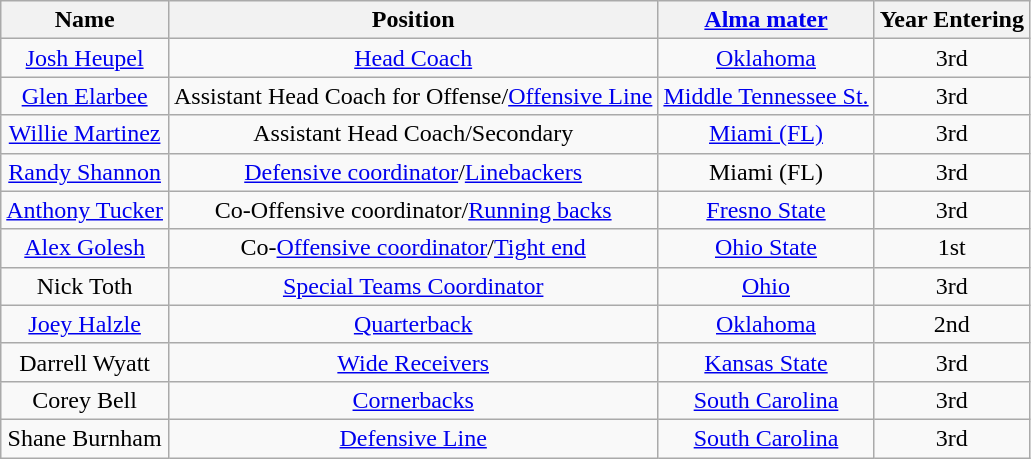<table class="wikitable" style="text-align:center; white-space:nowrap;">
<tr>
<th>Name</th>
<th>Position</th>
<th><a href='#'>Alma mater</a></th>
<th>Year Entering</th>
</tr>
<tr>
<td><a href='#'>Josh Heupel</a></td>
<td><a href='#'>Head Coach</a></td>
<td><a href='#'>Oklahoma</a></td>
<td>3rd</td>
</tr>
<tr>
<td><a href='#'>Glen Elarbee</a></td>
<td>Assistant Head Coach for Offense/<a href='#'>Offensive Line</a></td>
<td><a href='#'>Middle Tennessee St.</a></td>
<td>3rd</td>
</tr>
<tr>
<td><a href='#'>Willie Martinez</a></td>
<td>Assistant Head Coach/Secondary</td>
<td><a href='#'>Miami (FL)</a></td>
<td>3rd</td>
</tr>
<tr>
<td><a href='#'>Randy Shannon</a></td>
<td><a href='#'>Defensive coordinator</a>/<a href='#'>Linebackers</a></td>
<td>Miami (FL)</td>
<td>3rd</td>
</tr>
<tr>
<td><a href='#'>Anthony Tucker</a></td>
<td>Co-Offensive coordinator/<a href='#'>Running backs</a></td>
<td><a href='#'>Fresno State</a></td>
<td>3rd</td>
</tr>
<tr>
<td><a href='#'>Alex Golesh</a></td>
<td>Co-<a href='#'>Offensive coordinator</a>/<a href='#'>Tight end</a></td>
<td><a href='#'>Ohio State</a></td>
<td>1st</td>
</tr>
<tr>
<td>Nick Toth</td>
<td><a href='#'>Special Teams Coordinator</a></td>
<td><a href='#'>Ohio</a></td>
<td>3rd</td>
</tr>
<tr>
<td><a href='#'>Joey Halzle</a></td>
<td><a href='#'>Quarterback</a></td>
<td><a href='#'>Oklahoma</a></td>
<td>2nd</td>
</tr>
<tr>
<td>Darrell Wyatt</td>
<td><a href='#'>Wide Receivers</a></td>
<td><a href='#'>Kansas State</a></td>
<td>3rd</td>
</tr>
<tr>
<td>Corey Bell</td>
<td><a href='#'>Cornerbacks</a></td>
<td><a href='#'>South Carolina</a></td>
<td>3rd</td>
</tr>
<tr>
<td>Shane Burnham</td>
<td><a href='#'>Defensive Line</a></td>
<td><a href='#'>South Carolina</a></td>
<td>3rd</td>
</tr>
</table>
